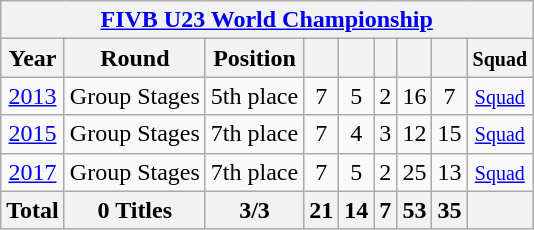<table class="wikitable" style="text-align: center;">
<tr>
<th colspan=9><a href='#'>FIVB U23 World Championship</a></th>
</tr>
<tr>
<th>Year</th>
<th>Round</th>
<th>Position</th>
<th></th>
<th></th>
<th></th>
<th></th>
<th></th>
<th><small>Squad</small></th>
</tr>
<tr>
<td> <a href='#'>2013</a></td>
<td>Group Stages</td>
<td>5th place</td>
<td>7</td>
<td>5</td>
<td>2</td>
<td>16</td>
<td>7</td>
<td><small> <a href='#'>Squad</a></small></td>
</tr>
<tr>
<td> <a href='#'>2015</a></td>
<td>Group Stages</td>
<td>7th place</td>
<td>7</td>
<td>4</td>
<td>3</td>
<td>12</td>
<td>15</td>
<td><small><a href='#'>Squad</a></small></td>
</tr>
<tr>
<td> <a href='#'>2017</a></td>
<td>Group Stages</td>
<td>7th place</td>
<td>7</td>
<td>5</td>
<td>2</td>
<td>25</td>
<td>13</td>
<td><small><a href='#'>Squad</a></small></td>
</tr>
<tr>
<th>Total</th>
<th>0 Titles</th>
<th>3/3</th>
<th>21</th>
<th>14</th>
<th>7</th>
<th>53</th>
<th>35</th>
<th></th>
</tr>
</table>
